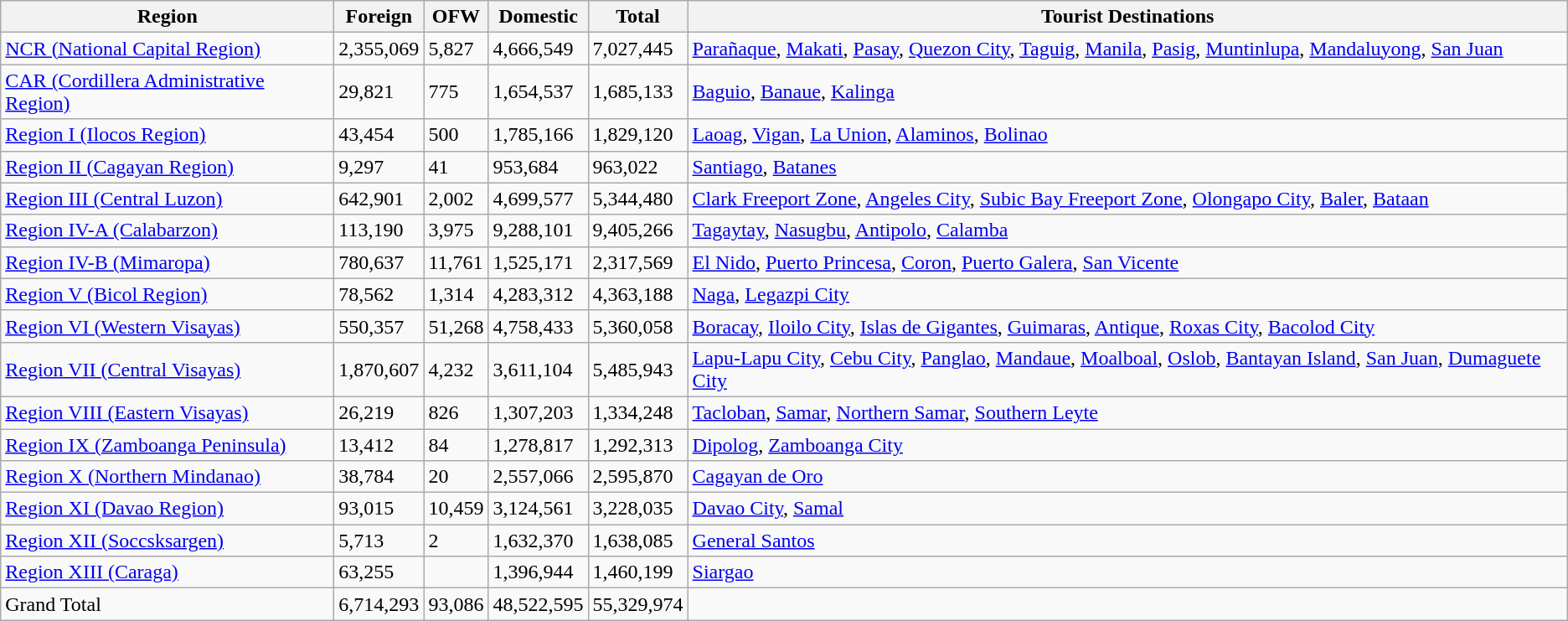<table class="wikitable sortable col2right col3right col4right col5right">
<tr>
<th>Region</th>
<th>Foreign</th>
<th>OFW</th>
<th>Domestic</th>
<th>Total</th>
<th>Tourist Destinations</th>
</tr>
<tr>
<td><a href='#'>NCR (National Capital Region)</a></td>
<td>2,355,069</td>
<td>5,827</td>
<td>4,666,549</td>
<td>7,027,445</td>
<td><a href='#'>Parañaque</a>, <a href='#'>Makati</a>, <a href='#'>Pasay</a>, <a href='#'>Quezon City</a>, <a href='#'>Taguig</a>, <a href='#'>Manila</a>, <a href='#'>Pasig</a>, <a href='#'>Muntinlupa</a>, <a href='#'>Mandaluyong</a>, <a href='#'>San Juan</a></td>
</tr>
<tr>
<td><a href='#'>CAR (Cordillera Administrative Region)</a></td>
<td>29,821</td>
<td>775</td>
<td>1,654,537</td>
<td>1,685,133</td>
<td><a href='#'>Baguio</a>, <a href='#'>Banaue</a>, <a href='#'>Kalinga</a></td>
</tr>
<tr>
<td><a href='#'>Region I (Ilocos Region)</a></td>
<td>43,454</td>
<td>500</td>
<td>1,785,166</td>
<td>1,829,120</td>
<td><a href='#'>Laoag</a>, <a href='#'>Vigan</a>, <a href='#'>La Union</a>, <a href='#'>Alaminos</a>, <a href='#'>Bolinao</a></td>
</tr>
<tr>
<td><a href='#'>Region II (Cagayan Region)</a></td>
<td>9,297</td>
<td>41</td>
<td>953,684</td>
<td>963,022</td>
<td><a href='#'>Santiago</a>, <a href='#'>Batanes</a></td>
</tr>
<tr>
<td><a href='#'>Region III (Central Luzon)</a></td>
<td>642,901</td>
<td>2,002</td>
<td>4,699,577</td>
<td>5,344,480</td>
<td><a href='#'>Clark Freeport Zone</a>, <a href='#'>Angeles City</a>, <a href='#'>Subic Bay Freeport Zone</a>, <a href='#'>Olongapo City</a>, <a href='#'>Baler</a>, <a href='#'>Bataan</a></td>
</tr>
<tr>
<td><a href='#'>Region IV-A (Calabarzon)</a></td>
<td>113,190</td>
<td>3,975</td>
<td>9,288,101</td>
<td>9,405,266</td>
<td><a href='#'>Tagaytay</a>, <a href='#'>Nasugbu</a>, <a href='#'>Antipolo</a>, <a href='#'>Calamba</a></td>
</tr>
<tr>
<td><a href='#'>Region IV-B (Mimaropa)</a></td>
<td>780,637</td>
<td>11,761</td>
<td>1,525,171</td>
<td>2,317,569</td>
<td><a href='#'>El Nido</a>, <a href='#'>Puerto Princesa</a>, <a href='#'>Coron</a>, <a href='#'>Puerto Galera</a>, <a href='#'>San Vicente</a></td>
</tr>
<tr>
<td><a href='#'>Region V (Bicol Region)</a></td>
<td>78,562</td>
<td>1,314</td>
<td>4,283,312</td>
<td>4,363,188</td>
<td><a href='#'>Naga</a>, <a href='#'>Legazpi City</a></td>
</tr>
<tr>
<td><a href='#'>Region VI (Western Visayas)</a></td>
<td>550,357</td>
<td>51,268</td>
<td>4,758,433</td>
<td>5,360,058</td>
<td><a href='#'>Boracay</a>, <a href='#'>Iloilo City</a>, <a href='#'>Islas de Gigantes</a>, <a href='#'>Guimaras</a>, <a href='#'>Antique</a>, <a href='#'>Roxas City</a>, <a href='#'>Bacolod City</a></td>
</tr>
<tr>
<td><a href='#'>Region VII (Central Visayas)</a></td>
<td>1,870,607</td>
<td>4,232</td>
<td>3,611,104</td>
<td>5,485,943</td>
<td><a href='#'>Lapu-Lapu City</a>, <a href='#'>Cebu City</a>, <a href='#'>Panglao</a>, <a href='#'>Mandaue</a>, <a href='#'>Moalboal</a>, <a href='#'>Oslob</a>, <a href='#'>Bantayan Island</a>, <a href='#'>San Juan</a>, <a href='#'>Dumaguete City</a></td>
</tr>
<tr>
<td><a href='#'>Region VIII (Eastern Visayas)</a></td>
<td>26,219</td>
<td>826</td>
<td>1,307,203</td>
<td>1,334,248</td>
<td><a href='#'>Tacloban</a>, <a href='#'>Samar</a>, <a href='#'>Northern Samar</a>, <a href='#'>Southern Leyte</a></td>
</tr>
<tr>
<td><a href='#'>Region IX (Zamboanga Peninsula)</a></td>
<td>13,412</td>
<td>84</td>
<td>1,278,817</td>
<td>1,292,313</td>
<td><a href='#'>Dipolog</a>, <a href='#'>Zamboanga City</a></td>
</tr>
<tr>
<td><a href='#'>Region X (Northern Mindanao)</a></td>
<td>38,784</td>
<td>20</td>
<td>2,557,066</td>
<td>2,595,870</td>
<td><a href='#'>Cagayan de Oro</a></td>
</tr>
<tr>
<td><a href='#'>Region XI (Davao Region)</a></td>
<td>93,015</td>
<td>10,459</td>
<td>3,124,561</td>
<td>3,228,035</td>
<td><a href='#'>Davao City</a>, <a href='#'>Samal</a></td>
</tr>
<tr>
<td><a href='#'>Region XII (Soccsksargen)</a></td>
<td>5,713</td>
<td>2</td>
<td>1,632,370</td>
<td>1,638,085</td>
<td><a href='#'>General Santos</a></td>
</tr>
<tr>
<td><a href='#'>Region XIII (Caraga)</a></td>
<td>63,255</td>
<td></td>
<td>1,396,944</td>
<td>1,460,199</td>
<td><a href='#'>Siargao</a></td>
</tr>
<tr>
<td>Grand Total</td>
<td>6,714,293</td>
<td>93,086</td>
<td>48,522,595</td>
<td>55,329,974</td>
<td></td>
</tr>
</table>
